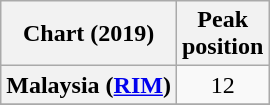<table class="wikitable plainrowheaders" style="text-align:center">
<tr>
<th scope="col">Chart (2019)</th>
<th scope="col">Peak<br>position</th>
</tr>
<tr>
<th scope="row">Malaysia (<a href='#'>RIM</a>)</th>
<td>12</td>
</tr>
<tr>
</tr>
</table>
